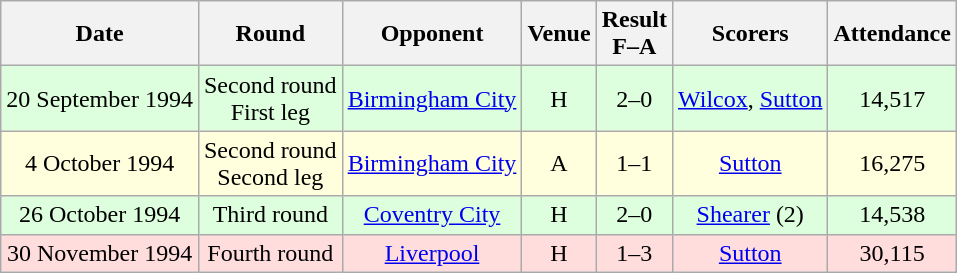<table class="wikitable" style="text-align:center">
<tr>
<th>Date</th>
<th>Round</th>
<th>Opponent</th>
<th>Venue</th>
<th>Result<br>F–A</th>
<th>Scorers</th>
<th>Attendance</th>
</tr>
<tr bgcolor="#ddffdd">
<td>20 September 1994</td>
<td>Second round<br>First leg</td>
<td><a href='#'>Birmingham City</a></td>
<td>H</td>
<td>2–0</td>
<td><a href='#'>Wilcox</a>, <a href='#'>Sutton</a></td>
<td>14,517</td>
</tr>
<tr bgcolor="#ffffdd">
<td>4 October 1994</td>
<td>Second round<br>Second leg</td>
<td><a href='#'>Birmingham City</a></td>
<td>A</td>
<td>1–1</td>
<td><a href='#'>Sutton</a></td>
<td>16,275</td>
</tr>
<tr bgcolor="#ddffdd">
<td>26 October 1994</td>
<td>Third round</td>
<td><a href='#'>Coventry City</a></td>
<td>H</td>
<td>2–0</td>
<td><a href='#'>Shearer</a> (2)</td>
<td>14,538</td>
</tr>
<tr bgcolor="#ffdddd">
<td>30 November 1994</td>
<td>Fourth round</td>
<td><a href='#'>Liverpool</a></td>
<td>H</td>
<td>1–3</td>
<td><a href='#'>Sutton</a></td>
<td>30,115</td>
</tr>
</table>
